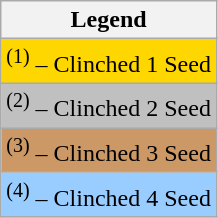<table class="wikitable">
<tr>
<th>Legend</th>
</tr>
<tr style="background:gold">
<td><sup>(1)</sup> – Clinched 1 Seed</td>
</tr>
<tr style="background:#C0C0C0">
<td><sup>(2)</sup> – Clinched 2 Seed</td>
</tr>
<tr style="background:#cc9966">
<td><sup>(3)</sup> – Clinched 3 Seed</td>
</tr>
<tr style="background:#9acdff">
<td><sup>(4)</sup> – Clinched 4 Seed</td>
</tr>
</table>
